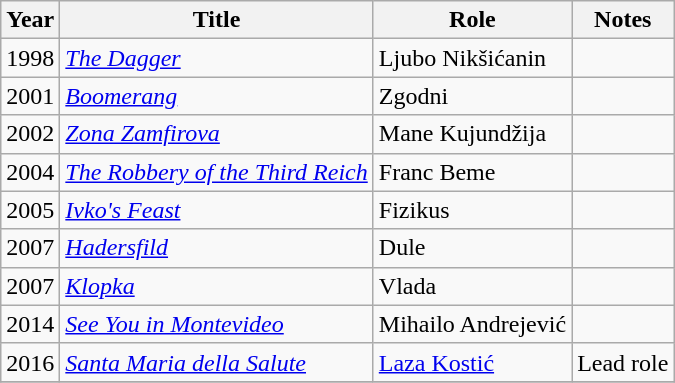<table class="wikitable sortable">
<tr>
<th>Year</th>
<th>Title</th>
<th>Role</th>
<th class="unsortable">Notes</th>
</tr>
<tr>
<td>1998</td>
<td><em><a href='#'>The Dagger</a></em></td>
<td>Ljubo Nikšićanin</td>
<td></td>
</tr>
<tr>
<td>2001</td>
<td><em><a href='#'>Boomerang</a></em></td>
<td>Zgodni</td>
<td></td>
</tr>
<tr>
<td>2002</td>
<td><em><a href='#'>Zona Zamfirova</a></em></td>
<td>Mane Kujundžija</td>
<td></td>
</tr>
<tr>
<td>2004</td>
<td><em><a href='#'>The Robbery of the Third Reich</a></em></td>
<td>Franc Beme</td>
<td></td>
</tr>
<tr>
<td>2005</td>
<td><em><a href='#'>Ivko's Feast</a></em></td>
<td>Fizikus</td>
<td></td>
</tr>
<tr>
<td>2007</td>
<td><em><a href='#'>Hadersfild</a></em></td>
<td>Dule</td>
<td></td>
</tr>
<tr>
<td>2007</td>
<td><em><a href='#'>Klopka</a></em></td>
<td>Vlada</td>
<td></td>
</tr>
<tr>
<td>2014</td>
<td><em><a href='#'>See You in Montevideo</a></em></td>
<td>Mihailo Andrejević</td>
<td></td>
</tr>
<tr>
<td>2016</td>
<td><em><a href='#'>Santa Maria della Salute</a></em></td>
<td><a href='#'>Laza Kostić</a></td>
<td>Lead role</td>
</tr>
<tr>
</tr>
</table>
